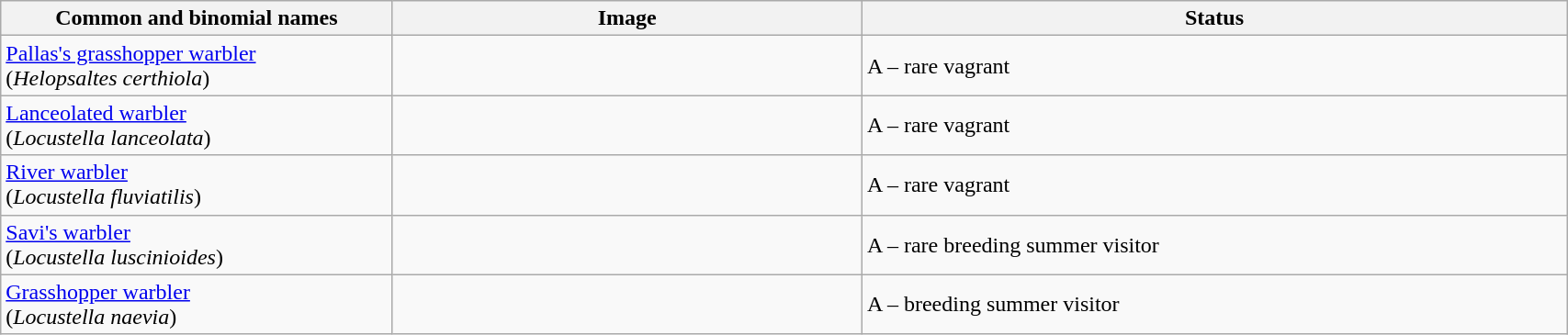<table width=90% class="wikitable">
<tr>
<th width=25%>Common and binomial names</th>
<th width=30%>Image</th>
<th width=45%>Status</th>
</tr>
<tr>
<td><a href='#'>Pallas's grasshopper warbler</a><br>(<em>Helopsaltes certhiola</em>)</td>
<td></td>
<td>A – rare vagrant</td>
</tr>
<tr>
<td><a href='#'>Lanceolated warbler</a><br>(<em>Locustella lanceolata</em>)</td>
<td></td>
<td>A – rare vagrant</td>
</tr>
<tr>
<td><a href='#'>River warbler</a><br>(<em>Locustella fluviatilis</em>)</td>
<td></td>
<td>A – rare vagrant</td>
</tr>
<tr>
<td><a href='#'>Savi's warbler</a><br>(<em>Locustella luscinioides</em>)</td>
<td></td>
<td>A – rare breeding summer visitor</td>
</tr>
<tr>
<td><a href='#'>Grasshopper warbler</a><br>(<em>Locustella naevia</em>)</td>
<td></td>
<td>A – breeding summer visitor</td>
</tr>
</table>
